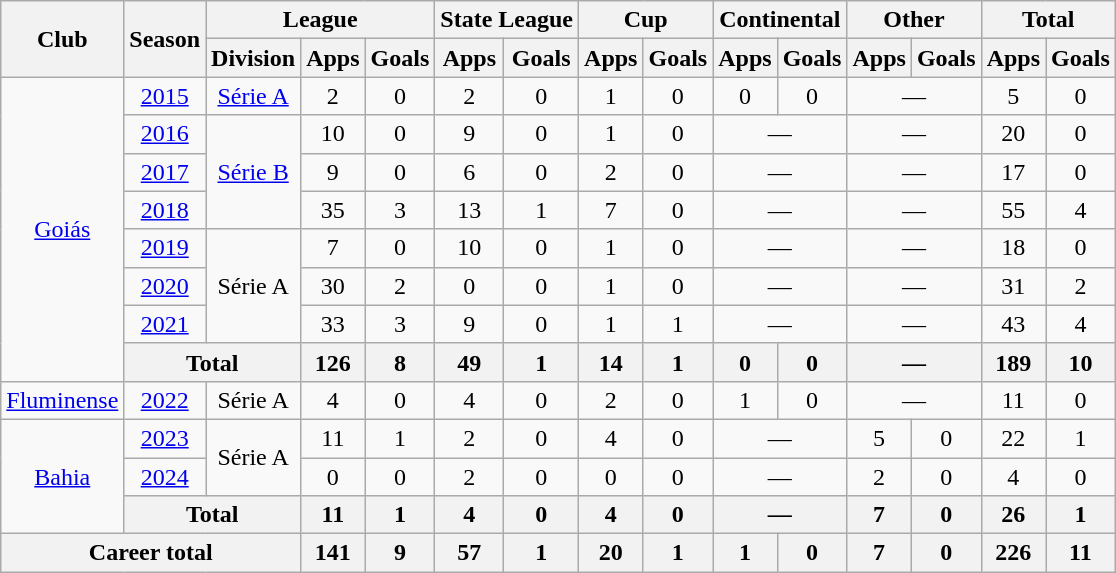<table class="wikitable" style="text-align: center;">
<tr>
<th rowspan="2">Club</th>
<th rowspan="2">Season</th>
<th colspan="3">League</th>
<th colspan="2">State League</th>
<th colspan="2">Cup</th>
<th colspan="2">Continental</th>
<th colspan="2">Other</th>
<th colspan="2">Total</th>
</tr>
<tr>
<th>Division</th>
<th>Apps</th>
<th>Goals</th>
<th>Apps</th>
<th>Goals</th>
<th>Apps</th>
<th>Goals</th>
<th>Apps</th>
<th>Goals</th>
<th>Apps</th>
<th>Goals</th>
<th>Apps</th>
<th>Goals</th>
</tr>
<tr>
<td rowspan="8" valign="center"><a href='#'>Goiás</a></td>
<td><a href='#'>2015</a></td>
<td><a href='#'>Série A</a></td>
<td>2</td>
<td>0</td>
<td>2</td>
<td>0</td>
<td>1</td>
<td>0</td>
<td>0</td>
<td>0</td>
<td colspan="2">—</td>
<td>5</td>
<td>0</td>
</tr>
<tr>
<td><a href='#'>2016</a></td>
<td rowspan="3"><a href='#'>Série B</a></td>
<td>10</td>
<td>0</td>
<td>9</td>
<td>0</td>
<td>1</td>
<td>0</td>
<td colspan="2">—</td>
<td colspan="2">—</td>
<td>20</td>
<td>0</td>
</tr>
<tr>
<td><a href='#'>2017</a></td>
<td>9</td>
<td>0</td>
<td>6</td>
<td>0</td>
<td>2</td>
<td>0</td>
<td colspan="2">—</td>
<td colspan="2">—</td>
<td>17</td>
<td>0</td>
</tr>
<tr>
<td><a href='#'>2018</a></td>
<td>35</td>
<td>3</td>
<td>13</td>
<td>1</td>
<td>7</td>
<td>0</td>
<td colspan="2">—</td>
<td colspan="2">—</td>
<td>55</td>
<td>4</td>
</tr>
<tr>
<td><a href='#'>2019</a></td>
<td rowspan="3">Série A</td>
<td>7</td>
<td>0</td>
<td>10</td>
<td>0</td>
<td>1</td>
<td>0</td>
<td colspan="2">—</td>
<td colspan="2">—</td>
<td>18</td>
<td>0</td>
</tr>
<tr>
<td><a href='#'>2020</a></td>
<td>30</td>
<td>2</td>
<td>0</td>
<td>0</td>
<td>1</td>
<td>0</td>
<td colspan="2">—</td>
<td colspan="2">—</td>
<td>31</td>
<td>2</td>
</tr>
<tr>
<td><a href='#'>2021</a></td>
<td>33</td>
<td>3</td>
<td>9</td>
<td>0</td>
<td>1</td>
<td>1</td>
<td colspan="2">—</td>
<td colspan="2">—</td>
<td>43</td>
<td>4</td>
</tr>
<tr>
<th colspan="2">Total</th>
<th>126</th>
<th>8</th>
<th>49</th>
<th>1</th>
<th>14</th>
<th>1</th>
<th>0</th>
<th>0</th>
<th colspan="2">—</th>
<th>189</th>
<th>10</th>
</tr>
<tr>
<td valign="center"><a href='#'>Fluminense</a></td>
<td><a href='#'>2022</a></td>
<td>Série A</td>
<td>4</td>
<td>0</td>
<td>4</td>
<td>0</td>
<td>2</td>
<td>0</td>
<td>1</td>
<td>0</td>
<td colspan="2">—</td>
<td>11</td>
<td>0</td>
</tr>
<tr>
<td rowspan="3" valign="center"><a href='#'>Bahia</a></td>
<td><a href='#'>2023</a></td>
<td rowspan="2">Série A</td>
<td>11</td>
<td>1</td>
<td>2</td>
<td>0</td>
<td>4</td>
<td>0</td>
<td colspan="2">—</td>
<td>5</td>
<td>0</td>
<td>22</td>
<td>1</td>
</tr>
<tr>
<td><a href='#'>2024</a></td>
<td>0</td>
<td>0</td>
<td>2</td>
<td>0</td>
<td>0</td>
<td>0</td>
<td colspan="2">—</td>
<td>2</td>
<td>0</td>
<td>4</td>
<td>0</td>
</tr>
<tr>
<th colspan="2">Total</th>
<th>11</th>
<th>1</th>
<th>4</th>
<th>0</th>
<th>4</th>
<th>0</th>
<th colspan="2">—</th>
<th>7</th>
<th>0</th>
<th>26</th>
<th>1</th>
</tr>
<tr>
<th colspan="3"><strong>Career total</strong></th>
<th>141</th>
<th>9</th>
<th>57</th>
<th>1</th>
<th>20</th>
<th>1</th>
<th>1</th>
<th>0</th>
<th>7</th>
<th>0</th>
<th>226</th>
<th>11</th>
</tr>
</table>
